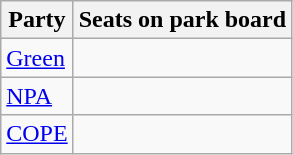<table class="wikitable sortable">
<tr>
<th>Party</th>
<th>Seats on park board</th>
</tr>
<tr>
<td><a href='#'>Green</a></td>
<td></td>
</tr>
<tr>
<td><a href='#'>NPA</a></td>
<td></td>
</tr>
<tr>
<td><a href='#'>COPE</a></td>
<td></td>
</tr>
</table>
